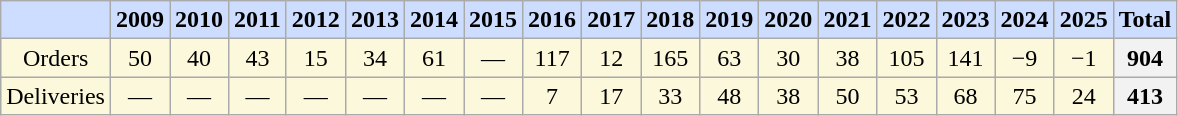<table class="wikitable sortable sticky-header" style="text-align:center; background:#fbf8db;">
<tr style="color:black; font-weight:bold; background:#cdf;">
<td></td>
<td>2009</td>
<td>2010</td>
<td>2011</td>
<td>2012</td>
<td>2013</td>
<td>2014</td>
<td>2015</td>
<td>2016</td>
<td>2017</td>
<td>2018</td>
<td>2019</td>
<td>2020</td>
<td>2021</td>
<td>2022</td>
<td>2023</td>
<td>2024</td>
<td>2025</td>
<td><strong>Total</strong></td>
</tr>
<tr>
<td>Orders</td>
<td>50</td>
<td>40</td>
<td>43</td>
<td>15</td>
<td>34</td>
<td>61</td>
<td>—</td>
<td>117</td>
<td>12</td>
<td>165</td>
<td>63</td>
<td>30</td>
<td>38</td>
<td>105</td>
<td>141</td>
<td>−9</td>
<td>−1</td>
<th>904</th>
</tr>
<tr>
<td>Deliveries</td>
<td>—</td>
<td>—</td>
<td>—</td>
<td>—</td>
<td>—</td>
<td>—</td>
<td>—</td>
<td>7</td>
<td>17</td>
<td>33</td>
<td>48</td>
<td>38</td>
<td>50</td>
<td>53</td>
<td>68</td>
<td>75</td>
<td>24</td>
<th>413</th>
</tr>
</table>
